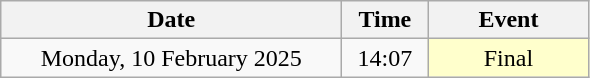<table class = "wikitable" style="text-align:center;">
<tr>
<th width=220>Date</th>
<th width=50>Time</th>
<th width=100>Event</th>
</tr>
<tr>
<td>Monday, 10 February 2025</td>
<td>14:07</td>
<td bgcolor=ffffcc>Final</td>
</tr>
</table>
